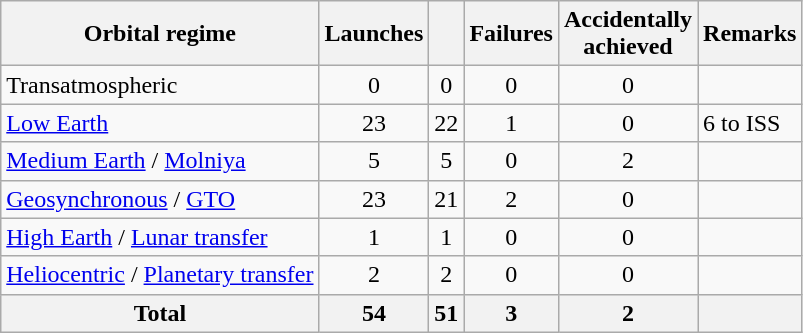<table class="wikitable sortable" style=text-align:center>
<tr>
<th>Orbital regime</th>
<th>Launches</th>
<th></th>
<th>Failures</th>
<th>Accidentally<br>achieved</th>
<th>Remarks</th>
</tr>
<tr>
<td align=left>Transatmospheric</td>
<td>0</td>
<td>0</td>
<td>0</td>
<td>0</td>
<td></td>
</tr>
<tr>
<td align=left><a href='#'>Low Earth</a></td>
<td>23</td>
<td>22</td>
<td>1</td>
<td>0</td>
<td align=left>6 to ISS</td>
</tr>
<tr>
<td align=left><a href='#'>Medium Earth</a> / <a href='#'>Molniya</a></td>
<td>5</td>
<td>5</td>
<td>0</td>
<td>2</td>
<td></td>
</tr>
<tr>
<td align=left><a href='#'>Geosynchronous</a> / <a href='#'>GTO</a></td>
<td>23</td>
<td>21</td>
<td>2</td>
<td>0</td>
<td></td>
</tr>
<tr>
<td align=left><a href='#'>High Earth</a> / <a href='#'>Lunar transfer</a></td>
<td>1</td>
<td>1</td>
<td>0</td>
<td>0</td>
<td></td>
</tr>
<tr>
<td align=left><a href='#'>Heliocentric</a> / <a href='#'>Planetary transfer</a></td>
<td>2</td>
<td>2</td>
<td>0</td>
<td>0</td>
<td></td>
</tr>
<tr class="sortbottom">
<th>Total</th>
<th>54</th>
<th>51</th>
<th>3</th>
<th>2</th>
<th></th>
</tr>
</table>
